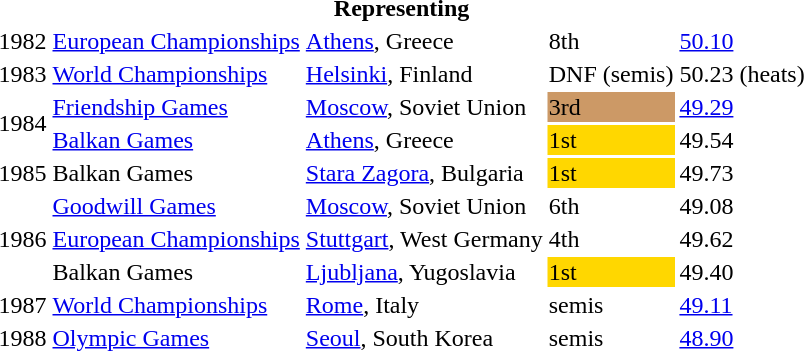<table>
<tr>
<th colspan=5>Representing </th>
</tr>
<tr>
<td>1982</td>
<td><a href='#'>European Championships</a></td>
<td><a href='#'>Athens</a>, Greece</td>
<td>8th</td>
<td><a href='#'>50.10</a></td>
</tr>
<tr>
<td>1983</td>
<td><a href='#'>World Championships</a></td>
<td><a href='#'>Helsinki</a>, Finland</td>
<td>DNF (semis)</td>
<td>50.23 (heats)</td>
</tr>
<tr>
<td rowspan=2>1984</td>
<td><a href='#'>Friendship Games</a></td>
<td><a href='#'>Moscow</a>, Soviet Union</td>
<td bgcolor=cc9966>3rd</td>
<td><a href='#'>49.29</a></td>
</tr>
<tr>
<td><a href='#'>Balkan Games</a></td>
<td><a href='#'>Athens</a>, Greece</td>
<td bgcolor=gold>1st</td>
<td>49.54</td>
</tr>
<tr>
<td>1985</td>
<td>Balkan Games</td>
<td><a href='#'>Stara Zagora</a>, Bulgaria</td>
<td bgcolor=gold>1st</td>
<td>49.73</td>
</tr>
<tr>
<td rowspan=3>1986</td>
<td><a href='#'>Goodwill Games</a></td>
<td><a href='#'>Moscow</a>, Soviet Union</td>
<td>6th</td>
<td>49.08</td>
</tr>
<tr>
<td><a href='#'>European Championships</a></td>
<td><a href='#'>Stuttgart</a>, West Germany</td>
<td>4th</td>
<td>49.62</td>
</tr>
<tr>
<td>Balkan Games</td>
<td><a href='#'>Ljubljana</a>, Yugoslavia</td>
<td bgcolor=gold>1st</td>
<td>49.40</td>
</tr>
<tr>
<td>1987</td>
<td><a href='#'>World Championships</a></td>
<td><a href='#'>Rome</a>, Italy</td>
<td>semis</td>
<td><a href='#'>49.11</a></td>
</tr>
<tr>
<td>1988</td>
<td><a href='#'>Olympic Games</a></td>
<td><a href='#'>Seoul</a>, South Korea</td>
<td>semis</td>
<td><a href='#'>48.90</a></td>
</tr>
</table>
